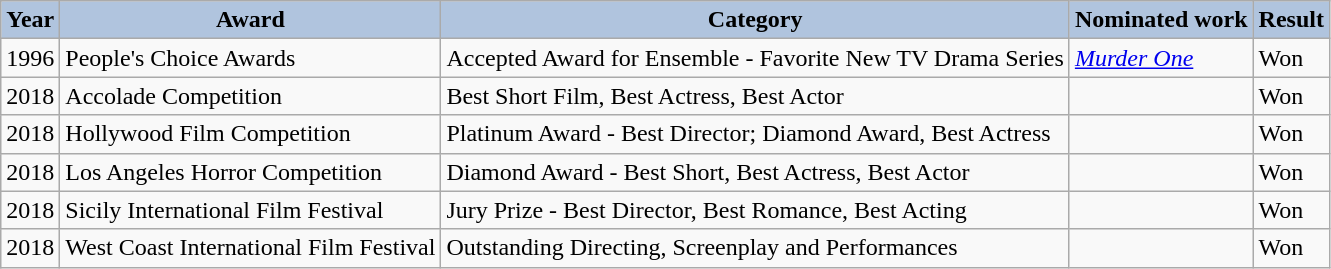<table class= wikitable>
<tr>
<th style="background:#B0C4DE;">Year</th>
<th style="background:#B0C4DE;">Award</th>
<th style="background:#B0C4DE;">Category</th>
<th style="background:#B0C4DE;">Nominated work</th>
<th style="background:#B0C4DE;">Result</th>
</tr>
<tr>
<td>1996</td>
<td>People's Choice Awards</td>
<td>Accepted Award for Ensemble - Favorite New TV Drama Series</td>
<td><em><a href='#'>Murder One</a></em></td>
<td>Won</td>
</tr>
<tr>
<td>2018</td>
<td>Accolade Competition</td>
<td>Best Short Film, Best Actress, Best Actor</td>
<td><em></em></td>
<td>Won</td>
</tr>
<tr>
<td>2018</td>
<td>Hollywood Film Competition</td>
<td>Platinum Award - Best Director; Diamond Award, Best Actress</td>
<td><em></em></td>
<td>Won</td>
</tr>
<tr>
<td>2018</td>
<td>Los Angeles Horror Competition</td>
<td>Diamond Award - Best Short, Best Actress, Best Actor</td>
<td><em></em></td>
<td>Won</td>
</tr>
<tr>
<td>2018</td>
<td>Sicily International Film Festival</td>
<td>Jury Prize - Best Director, Best Romance, Best Acting</td>
<td><em></em></td>
<td>Won</td>
</tr>
<tr>
<td>2018</td>
<td>West Coast International Film Festival</td>
<td>Outstanding Directing, Screenplay and Performances</td>
<td><em></em></td>
<td>Won</td>
</tr>
</table>
